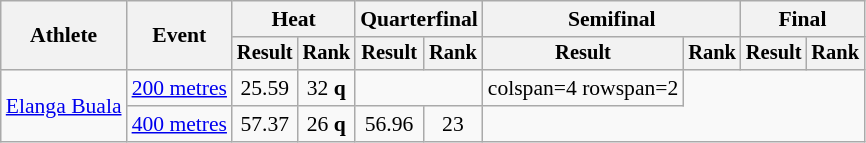<table class=wikitable style=font-size:90%>
<tr>
<th rowspan=2>Athlete</th>
<th rowspan=2>Event</th>
<th colspan=2>Heat</th>
<th colspan=2>Quarterfinal</th>
<th colspan=2>Semifinal</th>
<th colspan=2>Final</th>
</tr>
<tr style=font-size:95%>
<th>Result</th>
<th>Rank</th>
<th>Result</th>
<th>Rank</th>
<th>Result</th>
<th>Rank</th>
<th>Result</th>
<th>Rank</th>
</tr>
<tr align=center>
<td align=left rowspan=2><a href='#'>Elanga Buala</a></td>
<td align=left><a href='#'>200 metres</a></td>
<td>25.59</td>
<td>32 <strong>q</strong></td>
<td colspan=2></td>
<td>colspan=4 rowspan=2 </td>
</tr>
<tr align=center>
<td align=left><a href='#'>400 metres</a></td>
<td>57.37</td>
<td>26 <strong>q</strong></td>
<td>56.96</td>
<td>23</td>
</tr>
</table>
